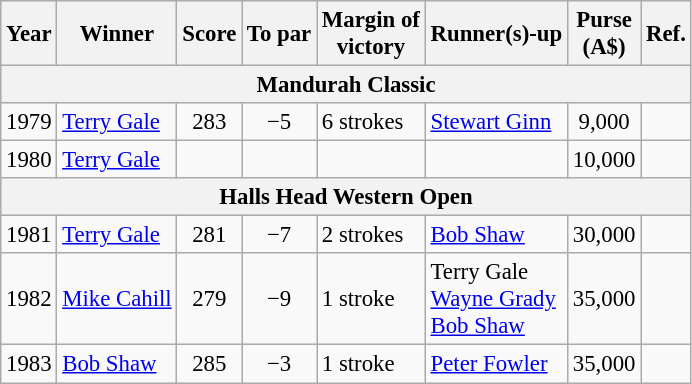<table class="wikitable" style="font-size:95%">
<tr>
<th>Year</th>
<th>Winner</th>
<th>Score</th>
<th>To par</th>
<th>Margin of<br>victory</th>
<th>Runner(s)-up</th>
<th>Purse<br>(A$)</th>
<th>Ref.</th>
</tr>
<tr>
<th colspan=8>Mandurah Classic</th>
</tr>
<tr>
<td align=center>1979</td>
<td><a href='#'>Terry Gale</a></td>
<td align=center>283</td>
<td align=center>−5</td>
<td>6 strokes</td>
<td><a href='#'>Stewart Ginn</a></td>
<td align=center>9,000</td>
<td></td>
</tr>
<tr>
<td align=center>1980</td>
<td><a href='#'>Terry Gale</a></td>
<td></td>
<td></td>
<td></td>
<td></td>
<td align=center>10,000</td>
<td></td>
</tr>
<tr>
<th colspan=8>Halls Head Western Open</th>
</tr>
<tr>
<td align=center>1981</td>
<td><a href='#'>Terry Gale</a></td>
<td align=center>281</td>
<td align=center>−7</td>
<td>2 strokes</td>
<td><a href='#'>Bob Shaw</a></td>
<td align=center>30,000</td>
<td></td>
</tr>
<tr>
<td align=center>1982</td>
<td><a href='#'>Mike Cahill</a></td>
<td align=center>279</td>
<td align=center>−9</td>
<td>1 stroke</td>
<td>Terry Gale<br><a href='#'>Wayne Grady</a><br><a href='#'>Bob Shaw</a></td>
<td align=center>35,000</td>
<td></td>
</tr>
<tr>
<td align=center>1983</td>
<td><a href='#'>Bob Shaw</a></td>
<td align=center>285</td>
<td align=center>−3</td>
<td>1 stroke</td>
<td><a href='#'>Peter Fowler</a></td>
<td align=center>35,000</td>
<td></td>
</tr>
</table>
